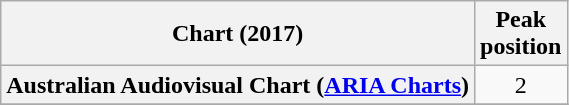<table class="wikitable sortable plainrowheaders" style="text-align:center">
<tr>
<th scope="col">Chart (2017)</th>
<th scope="col">Peak<br>position</th>
</tr>
<tr>
<th scope="row">Australian Audiovisual Chart (<a href='#'>ARIA Charts</a>)</th>
<td>2</td>
</tr>
<tr>
</tr>
</table>
